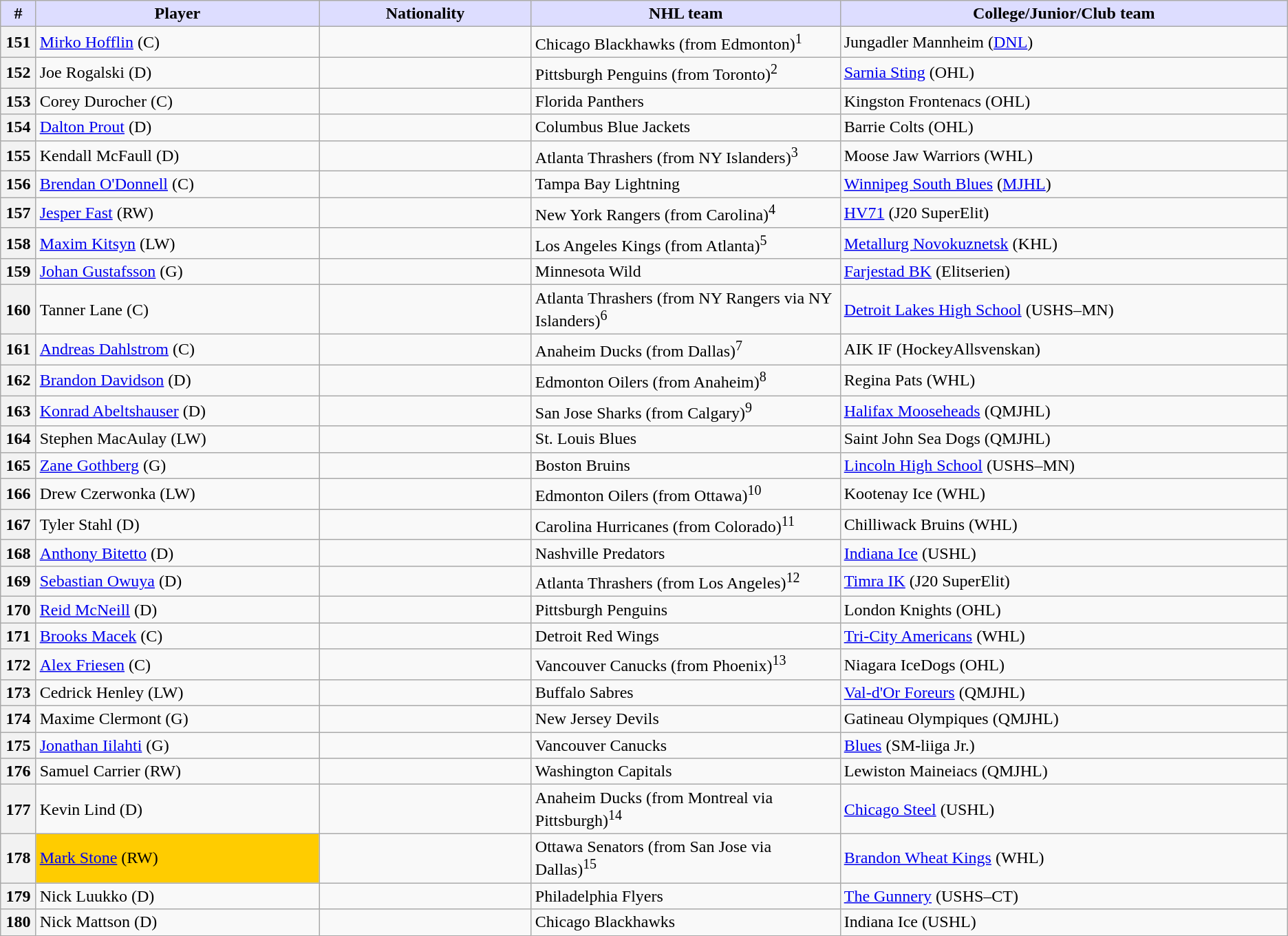<table class="wikitable">
<tr>
<th style="background:#ddf; width:2.75%;">#</th>
<th style="background:#ddf; width:22.0%;">Player</th>
<th style="background:#ddf; width:16.5%;">Nationality</th>
<th style="background:#ddf; width:24.0%;">NHL team</th>
<th style="background:#ddf; width:100.0%;">College/Junior/Club team</th>
</tr>
<tr>
<th>151</th>
<td><a href='#'>Mirko Hofflin</a> (C)</td>
<td></td>
<td>Chicago Blackhawks (from Edmonton)<sup>1</sup></td>
<td>Jungadler Mannheim (<a href='#'>DNL</a>)</td>
</tr>
<tr>
<th>152</th>
<td>Joe Rogalski (D)</td>
<td></td>
<td>Pittsburgh Penguins (from Toronto)<sup>2</sup></td>
<td><a href='#'>Sarnia Sting</a> (OHL)</td>
</tr>
<tr>
<th>153</th>
<td>Corey Durocher (C)</td>
<td></td>
<td>Florida Panthers</td>
<td>Kingston Frontenacs (OHL)</td>
</tr>
<tr>
<th>154</th>
<td><a href='#'>Dalton Prout</a> (D)</td>
<td></td>
<td>Columbus Blue Jackets</td>
<td>Barrie Colts (OHL)</td>
</tr>
<tr>
<th>155</th>
<td>Kendall McFaull (D)</td>
<td></td>
<td>Atlanta Thrashers (from NY Islanders)<sup>3</sup></td>
<td>Moose Jaw Warriors (WHL)</td>
</tr>
<tr>
<th>156</th>
<td><a href='#'>Brendan O'Donnell</a> (C)</td>
<td></td>
<td>Tampa Bay Lightning</td>
<td><a href='#'>Winnipeg South Blues</a> (<a href='#'>MJHL</a>)</td>
</tr>
<tr>
<th>157</th>
<td><a href='#'>Jesper Fast</a> (RW)</td>
<td></td>
<td>New York Rangers (from Carolina)<sup>4</sup></td>
<td><a href='#'>HV71</a> (J20 SuperElit)</td>
</tr>
<tr>
<th>158</th>
<td><a href='#'>Maxim Kitsyn</a> (LW)</td>
<td></td>
<td>Los Angeles Kings (from Atlanta)<sup>5</sup></td>
<td><a href='#'>Metallurg Novokuznetsk</a> (KHL)</td>
</tr>
<tr>
<th>159</th>
<td><a href='#'>Johan Gustafsson</a> (G)</td>
<td></td>
<td>Minnesota Wild</td>
<td><a href='#'>Farjestad BK</a> (Elitserien)</td>
</tr>
<tr>
<th>160</th>
<td>Tanner Lane (C)</td>
<td></td>
<td>Atlanta Thrashers (from NY Rangers via NY Islanders)<sup>6</sup></td>
<td><a href='#'>Detroit Lakes High School</a> (USHS–MN)</td>
</tr>
<tr>
<th>161</th>
<td><a href='#'>Andreas Dahlstrom</a> (C)</td>
<td></td>
<td>Anaheim Ducks (from Dallas)<sup>7</sup></td>
<td>AIK IF (HockeyAllsvenskan)</td>
</tr>
<tr>
<th>162</th>
<td><a href='#'>Brandon Davidson</a> (D)</td>
<td></td>
<td>Edmonton Oilers (from Anaheim)<sup>8</sup></td>
<td>Regina Pats (WHL)</td>
</tr>
<tr>
<th>163</th>
<td><a href='#'>Konrad Abeltshauser</a> (D)</td>
<td></td>
<td>San Jose Sharks (from Calgary)<sup>9</sup></td>
<td><a href='#'>Halifax Mooseheads</a> (QMJHL)</td>
</tr>
<tr>
<th>164</th>
<td>Stephen MacAulay (LW)</td>
<td></td>
<td>St. Louis Blues</td>
<td>Saint John Sea Dogs (QMJHL)</td>
</tr>
<tr>
<th>165</th>
<td><a href='#'>Zane Gothberg</a> (G)</td>
<td></td>
<td>Boston Bruins</td>
<td><a href='#'>Lincoln High School</a> (USHS–MN)</td>
</tr>
<tr>
<th>166</th>
<td>Drew Czerwonka (LW)</td>
<td></td>
<td>Edmonton Oilers (from Ottawa)<sup>10</sup></td>
<td>Kootenay Ice (WHL)</td>
</tr>
<tr>
<th>167</th>
<td>Tyler Stahl (D)</td>
<td></td>
<td>Carolina Hurricanes (from Colorado)<sup>11</sup></td>
<td>Chilliwack Bruins (WHL)</td>
</tr>
<tr>
<th>168</th>
<td><a href='#'>Anthony Bitetto</a> (D)</td>
<td></td>
<td>Nashville Predators</td>
<td><a href='#'>Indiana Ice</a> (USHL)</td>
</tr>
<tr>
<th>169</th>
<td><a href='#'>Sebastian Owuya</a> (D)</td>
<td></td>
<td>Atlanta Thrashers (from Los Angeles)<sup>12</sup></td>
<td><a href='#'>Timra IK</a> (J20 SuperElit)</td>
</tr>
<tr>
<th>170</th>
<td><a href='#'>Reid McNeill</a> (D)</td>
<td></td>
<td>Pittsburgh Penguins</td>
<td>London Knights (OHL)</td>
</tr>
<tr>
<th>171</th>
<td><a href='#'>Brooks Macek</a> (C)</td>
<td></td>
<td>Detroit Red Wings</td>
<td><a href='#'>Tri-City Americans</a> (WHL)</td>
</tr>
<tr>
<th>172</th>
<td><a href='#'>Alex Friesen</a> (C)</td>
<td></td>
<td>Vancouver Canucks (from Phoenix)<sup>13</sup></td>
<td>Niagara IceDogs (OHL)</td>
</tr>
<tr>
<th>173</th>
<td>Cedrick Henley (LW)</td>
<td></td>
<td>Buffalo Sabres</td>
<td><a href='#'>Val-d'Or Foreurs</a> (QMJHL)</td>
</tr>
<tr>
<th>174</th>
<td>Maxime Clermont (G)</td>
<td></td>
<td>New Jersey Devils</td>
<td>Gatineau Olympiques (QMJHL)</td>
</tr>
<tr>
<th>175</th>
<td><a href='#'>Jonathan Iilahti</a> (G)</td>
<td></td>
<td>Vancouver Canucks</td>
<td><a href='#'>Blues</a> (SM-liiga Jr.)</td>
</tr>
<tr>
<th>176</th>
<td>Samuel Carrier (RW)</td>
<td></td>
<td>Washington Capitals</td>
<td>Lewiston Maineiacs (QMJHL)</td>
</tr>
<tr>
<th>177</th>
<td>Kevin Lind (D)</td>
<td></td>
<td>Anaheim Ducks (from Montreal via Pittsburgh)<sup>14</sup></td>
<td><a href='#'>Chicago Steel</a> (USHL)</td>
</tr>
<tr>
<th>178</th>
<td bgcolor="#FFCC00"><a href='#'>Mark Stone</a> (RW)</td>
<td></td>
<td>Ottawa Senators (from San Jose via Dallas)<sup>15</sup></td>
<td><a href='#'>Brandon Wheat Kings</a> (WHL)</td>
</tr>
<tr>
<th>179</th>
<td>Nick Luukko (D)</td>
<td></td>
<td>Philadelphia Flyers</td>
<td><a href='#'>The Gunnery</a> (USHS–CT)</td>
</tr>
<tr>
<th>180</th>
<td>Nick Mattson (D)</td>
<td></td>
<td>Chicago Blackhawks</td>
<td>Indiana Ice (USHL)</td>
</tr>
</table>
